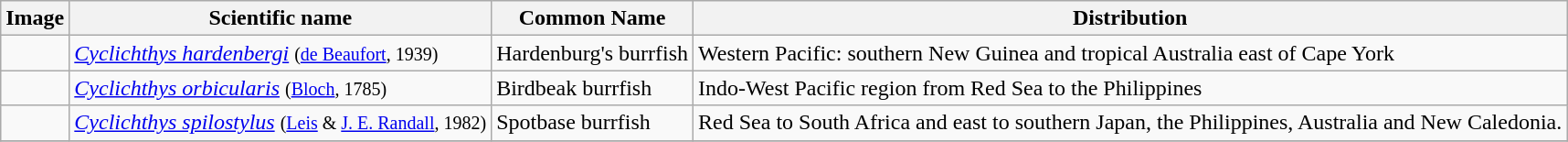<table class="wikitable">
<tr>
<th>Image</th>
<th>Scientific name</th>
<th>Common Name</th>
<th>Distribution</th>
</tr>
<tr>
<td></td>
<td><em><a href='#'>Cyclichthys hardenbergi</a></em> <small>(<a href='#'>de Beaufort</a>, 1939)</small></td>
<td>Hardenburg's burrfish</td>
<td>Western Pacific: southern New Guinea and tropical Australia east of Cape York</td>
</tr>
<tr>
<td></td>
<td><em><a href='#'>Cyclichthys orbicularis</a></em> <small>(<a href='#'>Bloch</a>, 1785)</small></td>
<td>Birdbeak burrfish</td>
<td>Indo-West Pacific region from Red Sea to the Philippines</td>
</tr>
<tr>
<td></td>
<td><em><a href='#'>Cyclichthys spilostylus</a></em> <small>(<a href='#'>Leis</a> & <a href='#'>J. E. Randall</a>, 1982)</small></td>
<td>Spotbase burrfish</td>
<td>Red Sea to South Africa and east to southern Japan, the Philippines, Australia and New Caledonia.</td>
</tr>
<tr>
</tr>
</table>
